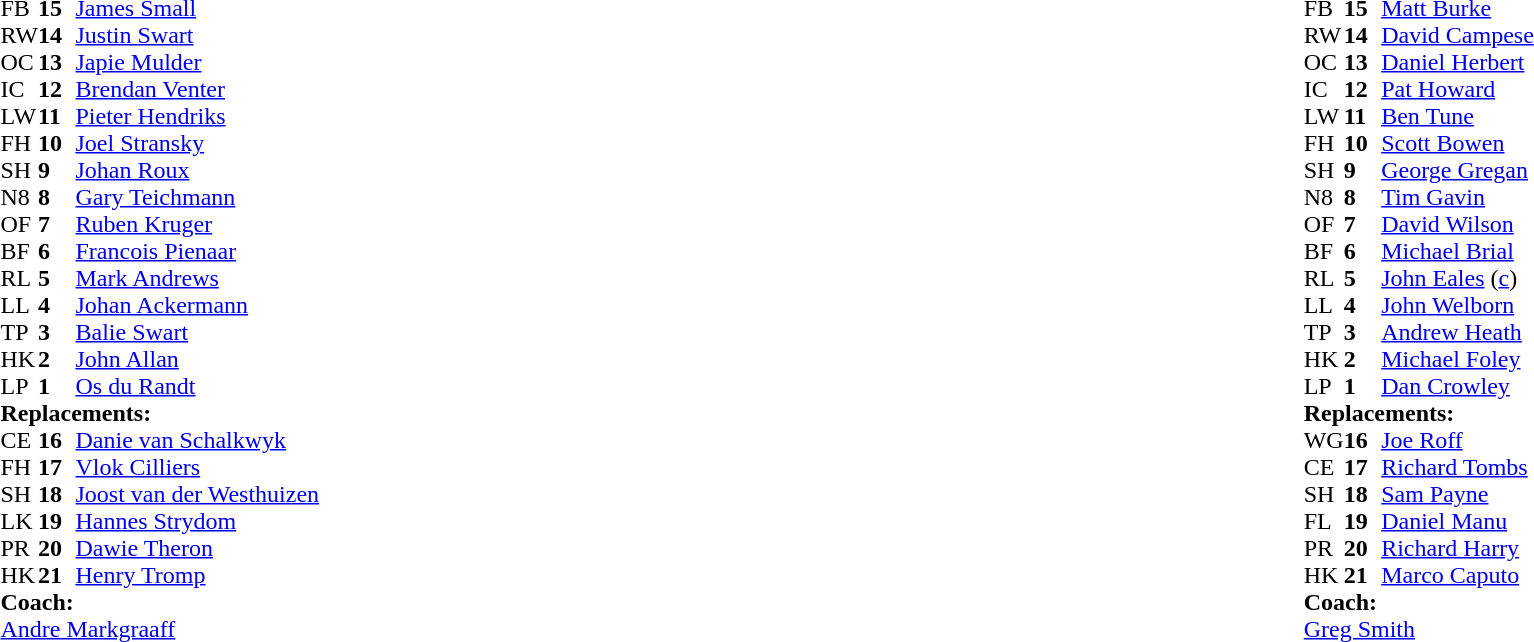<table style="width:100%">
<tr>
<td style="vertical-align:top;width:50%"><br><table cellspacing="0" cellpadding="0">
<tr>
<th width="25"></th>
<th width="25"></th>
</tr>
<tr>
<td>FB</td>
<td><strong>15</strong></td>
<td><a href='#'>James Small</a></td>
</tr>
<tr>
<td>RW</td>
<td><strong>14</strong></td>
<td><a href='#'>Justin Swart</a></td>
</tr>
<tr>
<td>OC</td>
<td><strong>13</strong></td>
<td><a href='#'>Japie Mulder</a></td>
</tr>
<tr>
<td>IC</td>
<td><strong>12</strong></td>
<td><a href='#'>Brendan Venter</a></td>
</tr>
<tr>
<td>LW</td>
<td><strong>11</strong></td>
<td><a href='#'>Pieter Hendriks</a></td>
</tr>
<tr>
<td>FH</td>
<td><strong>10</strong></td>
<td><a href='#'>Joel Stransky</a></td>
</tr>
<tr>
<td>SH</td>
<td><strong>9</strong></td>
<td><a href='#'>Johan Roux</a></td>
</tr>
<tr>
<td>N8</td>
<td><strong>8</strong></td>
<td><a href='#'>Gary Teichmann</a></td>
</tr>
<tr>
<td>OF</td>
<td><strong>7</strong></td>
<td><a href='#'>Ruben Kruger</a></td>
</tr>
<tr>
<td>BF</td>
<td><strong>6</strong></td>
<td><a href='#'>Francois Pienaar</a></td>
</tr>
<tr>
<td>RL</td>
<td><strong>5</strong></td>
<td><a href='#'>Mark Andrews</a></td>
</tr>
<tr>
<td>LL</td>
<td><strong>4</strong></td>
<td><a href='#'>Johan Ackermann</a></td>
</tr>
<tr>
<td>TP</td>
<td><strong>3</strong></td>
<td><a href='#'>Balie Swart</a></td>
</tr>
<tr>
<td>HK</td>
<td><strong>2</strong></td>
<td><a href='#'>John Allan</a></td>
</tr>
<tr>
<td>LP</td>
<td><strong>1</strong></td>
<td><a href='#'>Os du Randt</a></td>
</tr>
<tr>
<td colspan="3"><strong>Replacements:</strong></td>
</tr>
<tr>
<td>CE</td>
<td><strong>16</strong></td>
<td><a href='#'>Danie van Schalkwyk</a></td>
</tr>
<tr>
<td>FH</td>
<td><strong>17</strong></td>
<td><a href='#'>Vlok Cilliers</a></td>
</tr>
<tr>
<td>SH</td>
<td><strong>18</strong></td>
<td><a href='#'>Joost van der Westhuizen</a></td>
</tr>
<tr>
<td>LK</td>
<td><strong>19</strong></td>
<td><a href='#'>Hannes Strydom</a></td>
</tr>
<tr>
<td>PR</td>
<td><strong>20</strong></td>
<td><a href='#'>Dawie Theron</a></td>
</tr>
<tr>
<td>HK</td>
<td><strong>21</strong></td>
<td><a href='#'>Henry Tromp</a></td>
</tr>
<tr>
<td colspan="3"><strong>Coach:</strong></td>
</tr>
<tr>
<td colspan="3"> <a href='#'>Andre Markgraaff</a></td>
</tr>
</table>
</td>
<td style="vertical-align:top"></td>
<td style="vertical-align:top;width:50%"><br><table cellspacing="0" cellpadding="0" style="margin:auto">
<tr>
<th width="25"></th>
<th width="25"></th>
</tr>
<tr>
<td>FB</td>
<td><strong>15</strong></td>
<td><a href='#'>Matt Burke</a></td>
</tr>
<tr>
<td>RW</td>
<td><strong>14</strong></td>
<td><a href='#'>David Campese</a></td>
</tr>
<tr>
<td>OC</td>
<td><strong>13</strong></td>
<td><a href='#'>Daniel Herbert</a></td>
</tr>
<tr>
<td>IC</td>
<td><strong>12</strong></td>
<td><a href='#'>Pat Howard</a></td>
</tr>
<tr>
<td>LW</td>
<td><strong>11</strong></td>
<td><a href='#'>Ben Tune</a></td>
</tr>
<tr>
<td>FH</td>
<td><strong>10</strong></td>
<td><a href='#'>Scott Bowen</a></td>
</tr>
<tr>
<td>SH</td>
<td><strong>9</strong></td>
<td><a href='#'>George Gregan</a></td>
</tr>
<tr>
<td>N8</td>
<td><strong>8</strong></td>
<td><a href='#'>Tim Gavin</a></td>
</tr>
<tr>
<td>OF</td>
<td><strong>7</strong></td>
<td><a href='#'>David Wilson</a></td>
</tr>
<tr>
<td>BF</td>
<td><strong>6</strong></td>
<td><a href='#'>Michael Brial</a></td>
</tr>
<tr>
<td>RL</td>
<td><strong>5</strong></td>
<td><a href='#'>John Eales</a> (<a href='#'>c</a>)</td>
</tr>
<tr>
<td>LL</td>
<td><strong>4</strong></td>
<td><a href='#'>John Welborn</a></td>
</tr>
<tr>
<td>TP</td>
<td><strong>3</strong></td>
<td><a href='#'>Andrew Heath</a></td>
</tr>
<tr>
<td>HK</td>
<td><strong>2</strong></td>
<td><a href='#'>Michael Foley</a></td>
</tr>
<tr>
<td>LP</td>
<td><strong>1</strong></td>
<td><a href='#'>Dan Crowley</a></td>
</tr>
<tr>
<td colspan="3"><strong>Replacements:</strong></td>
</tr>
<tr>
<td>WG</td>
<td><strong>16</strong></td>
<td><a href='#'>Joe Roff</a></td>
</tr>
<tr>
<td>CE</td>
<td><strong>17</strong></td>
<td><a href='#'>Richard Tombs</a></td>
</tr>
<tr>
<td>SH</td>
<td><strong>18</strong></td>
<td><a href='#'>Sam Payne</a></td>
</tr>
<tr>
<td>FL</td>
<td><strong>19</strong></td>
<td><a href='#'>Daniel Manu</a></td>
</tr>
<tr>
<td>PR</td>
<td><strong>20</strong></td>
<td><a href='#'>Richard Harry</a></td>
</tr>
<tr>
<td>HK</td>
<td><strong>21</strong></td>
<td><a href='#'>Marco Caputo</a></td>
</tr>
<tr>
<td colspan="3"><strong>Coach:</strong></td>
</tr>
<tr>
<td colspan="3"> <a href='#'>Greg Smith</a></td>
</tr>
</table>
</td>
</tr>
</table>
